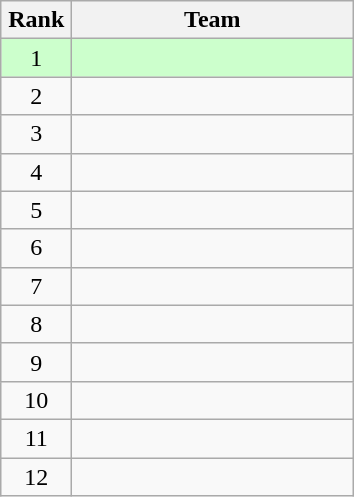<table class="wikitable" style="text-align: center;">
<tr>
<th width=40>Rank</th>
<th width=180>Team</th>
</tr>
<tr bgcolor=ccffcc>
<td>1</td>
<td align=left></td>
</tr>
<tr>
<td>2</td>
<td align=left></td>
</tr>
<tr>
<td>3</td>
<td align=left></td>
</tr>
<tr>
<td>4</td>
<td align=left></td>
</tr>
<tr>
<td>5</td>
<td align=left></td>
</tr>
<tr>
<td>6</td>
<td align=left></td>
</tr>
<tr>
<td>7</td>
<td align=left></td>
</tr>
<tr>
<td>8</td>
<td align=left></td>
</tr>
<tr>
<td>9</td>
<td align=left></td>
</tr>
<tr>
<td>10</td>
<td align=left></td>
</tr>
<tr>
<td>11</td>
<td align=left></td>
</tr>
<tr>
<td>12</td>
<td align=left></td>
</tr>
</table>
